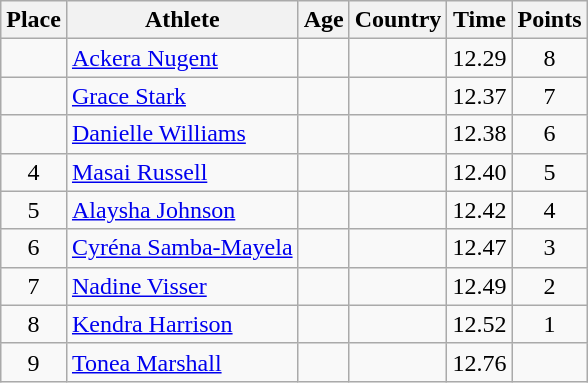<table class="wikitable mw-datatable sortable">
<tr>
<th>Place</th>
<th>Athlete</th>
<th>Age</th>
<th>Country</th>
<th>Time</th>
<th>Points</th>
</tr>
<tr>
<td align=center></td>
<td><a href='#'>Ackera Nugent</a></td>
<td></td>
<td></td>
<td>12.29</td>
<td align=center>8</td>
</tr>
<tr>
<td align=center></td>
<td><a href='#'>Grace Stark</a></td>
<td></td>
<td></td>
<td>12.37</td>
<td align=center>7</td>
</tr>
<tr>
<td align=center></td>
<td><a href='#'>Danielle Williams</a></td>
<td></td>
<td></td>
<td>12.38</td>
<td align=center>6</td>
</tr>
<tr>
<td align=center>4</td>
<td><a href='#'>Masai Russell</a></td>
<td></td>
<td></td>
<td>12.40</td>
<td align=center>5</td>
</tr>
<tr>
<td align=center>5</td>
<td><a href='#'>Alaysha Johnson</a></td>
<td></td>
<td></td>
<td>12.42</td>
<td align=center>4</td>
</tr>
<tr>
<td align=center>6</td>
<td><a href='#'>Cyréna Samba-Mayela</a></td>
<td></td>
<td></td>
<td>12.47</td>
<td align=center>3</td>
</tr>
<tr>
<td align=center>7</td>
<td><a href='#'>Nadine Visser</a></td>
<td></td>
<td></td>
<td>12.49</td>
<td align=center>2</td>
</tr>
<tr>
<td align=center>8</td>
<td><a href='#'>Kendra Harrison</a></td>
<td></td>
<td></td>
<td>12.52</td>
<td align=center>1</td>
</tr>
<tr>
<td align=center>9</td>
<td><a href='#'>Tonea Marshall</a></td>
<td></td>
<td></td>
<td>12.76</td>
<td align=center></td>
</tr>
</table>
